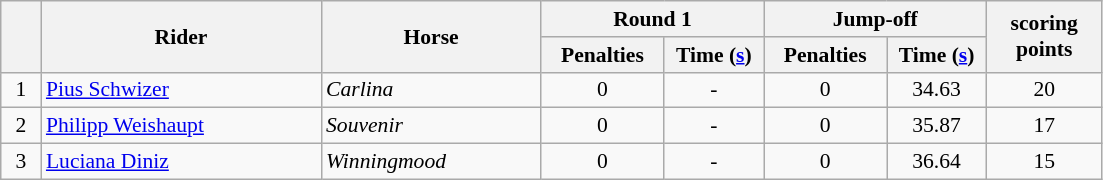<table class="wikitable" style="font-size: 90%">
<tr>
<th rowspan=2 width=20></th>
<th rowspan=2 width=180>Rider</th>
<th rowspan=2 width=140>Horse</th>
<th colspan=2>Round 1</th>
<th colspan=2>Jump-off</th>
<th rowspan=2 width=70>scoring<br>points</th>
</tr>
<tr>
<th width=75>Penalties</th>
<th width=60>Time (<a href='#'>s</a>)</th>
<th width=75>Penalties</th>
<th width=60>Time (<a href='#'>s</a>)</th>
</tr>
<tr>
<td align=center>1</td>
<td> <a href='#'>Pius Schwizer</a></td>
<td><em>Carlina</em></td>
<td align=center>0</td>
<td align=center>-</td>
<td align=center>0</td>
<td align=center>34.63</td>
<td align=center>20</td>
</tr>
<tr>
<td align=center>2</td>
<td> <a href='#'>Philipp Weishaupt</a></td>
<td><em>Souvenir</em></td>
<td align=center>0</td>
<td align=center>-</td>
<td align=center>0</td>
<td align=center>35.87</td>
<td align=center>17</td>
</tr>
<tr>
<td align=center>3</td>
<td> <a href='#'>Luciana Diniz</a></td>
<td><em>Winningmood</em></td>
<td align=center>0</td>
<td align=center>-</td>
<td align=center>0</td>
<td align=center>36.64</td>
<td align=center>15</td>
</tr>
</table>
